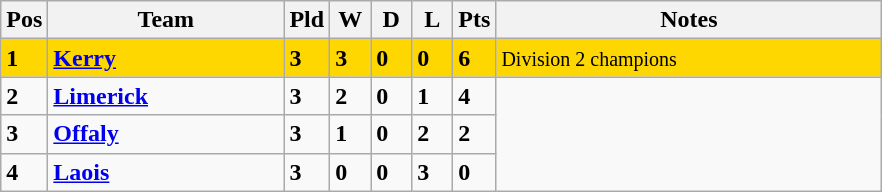<table class="wikitable" style="text-align: centre;">
<tr>
<th width=20>Pos</th>
<th width=150>Team</th>
<th width=20>Pld</th>
<th width=20>W</th>
<th width=20>D</th>
<th width=20>L</th>
<th width=20>Pts</th>
<th width=250>Notes</th>
</tr>
<tr style="background:gold;">
<td><strong>1</strong></td>
<td align=left><strong> <a href='#'>Kerry</a> </strong></td>
<td><strong>3</strong></td>
<td><strong>3</strong></td>
<td><strong>0</strong></td>
<td><strong>0</strong></td>
<td><strong>6</strong></td>
<td><small> Division 2 champions</small></td>
</tr>
<tr style>
<td><strong>2</strong></td>
<td align=left><strong> <a href='#'>Limerick</a> </strong></td>
<td><strong>3</strong></td>
<td><strong>2</strong></td>
<td><strong>0</strong></td>
<td><strong>1</strong></td>
<td><strong>4</strong></td>
</tr>
<tr>
<td><strong>3</strong></td>
<td align=left><strong> <a href='#'>Offaly</a> </strong></td>
<td><strong>3</strong></td>
<td><strong>1</strong></td>
<td><strong>0</strong></td>
<td><strong>2</strong></td>
<td><strong>2</strong></td>
</tr>
<tr style>
<td><strong>4</strong></td>
<td align=left><strong> <a href='#'>Laois</a> </strong></td>
<td><strong>3</strong></td>
<td><strong>0</strong></td>
<td><strong>0</strong></td>
<td><strong>3</strong></td>
<td><strong>0</strong></td>
</tr>
</table>
